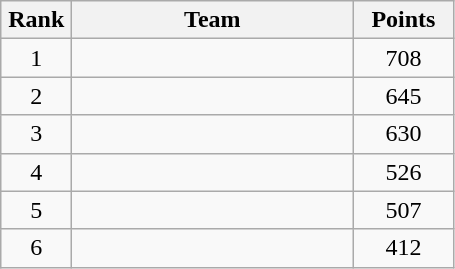<table class="wikitable" style="text-align:center;">
<tr>
<th width=40>Rank</th>
<th width=180>Team</th>
<th width=60>Points</th>
</tr>
<tr>
<td>1</td>
<td align=left></td>
<td>708</td>
</tr>
<tr>
<td>2</td>
<td align=left></td>
<td>645</td>
</tr>
<tr>
<td>3</td>
<td align=left></td>
<td>630</td>
</tr>
<tr>
<td>4</td>
<td align=left></td>
<td>526</td>
</tr>
<tr>
<td>5</td>
<td align=left></td>
<td>507</td>
</tr>
<tr>
<td>6</td>
<td align=left></td>
<td>412</td>
</tr>
</table>
